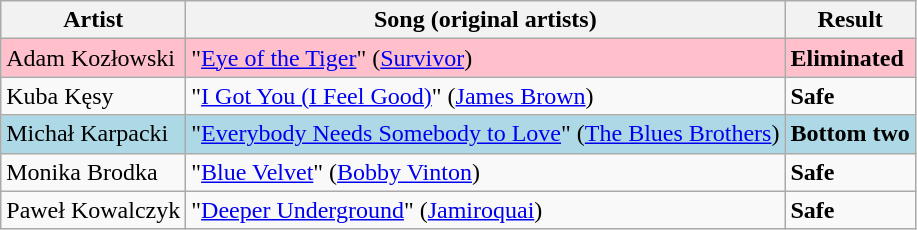<table class=wikitable>
<tr>
<th>Artist</th>
<th>Song (original artists)</th>
<th>Result</th>
</tr>
<tr style="background:pink;">
<td>Adam Kozłowski</td>
<td>"<a href='#'>Eye of the Tiger</a>" (<a href='#'>Survivor</a>)</td>
<td><strong>Eliminated</strong></td>
</tr>
<tr>
<td>Kuba Kęsy</td>
<td>"<a href='#'>I Got You (I Feel Good)</a>" (<a href='#'>James Brown</a>)</td>
<td><strong>Safe</strong></td>
</tr>
<tr style="background:lightblue;">
<td>Michał Karpacki</td>
<td>"<a href='#'>Everybody Needs Somebody to Love</a>" (<a href='#'>The Blues Brothers</a>)</td>
<td><strong>Bottom two</strong></td>
</tr>
<tr>
<td>Monika Brodka</td>
<td>"<a href='#'>Blue Velvet</a>" (<a href='#'>Bobby Vinton</a>)</td>
<td><strong>Safe</strong></td>
</tr>
<tr>
<td>Paweł Kowalczyk</td>
<td>"<a href='#'>Deeper Underground</a>" (<a href='#'>Jamiroquai</a>)</td>
<td><strong>Safe</strong></td>
</tr>
</table>
